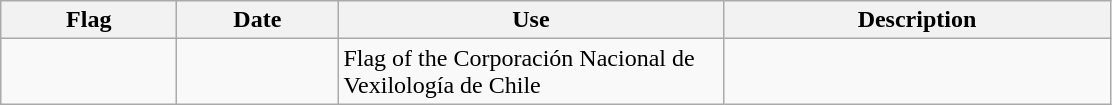<table class="wikitable">
<tr>
<th style="width:110px;">Flag</th>
<th style="width:100px;">Date</th>
<th style="width:250px;">Use</th>
<th style="width:250px;">Description</th>
</tr>
<tr>
<td></td>
<td></td>
<td>Flag of the Corporación Nacional de Vexilología de Chile</td>
<td></td>
</tr>
</table>
